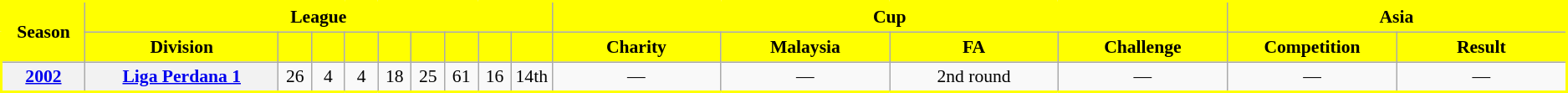<table class="wikitable" style="border:2px solid yellow; font-size:90%; text-align:center;">
<tr>
<th rowspan="2" style="background:yellow; color:black;" width="60">Season</th>
<th colspan="9" style="background:yellow; color:black;">League</th>
<th colspan="4" style="background:yellow; color:black;">Cup</th>
<th colspan="2" style="background:yellow; color:black;">Asia</th>
</tr>
<tr>
<th style="background:yellow; color:black;" width="150">Division</th>
<th style="background:yellow; color:black;" width="20"></th>
<th style="background:yellow; color:black;" width="20"></th>
<th style="background:yellow; color:black;" width="20"></th>
<th style="background:yellow; color:black;" width="20"></th>
<th style="background:yellow; color:black;" width="20"></th>
<th style="background:yellow; color:black;" width="20"></th>
<th style="background:yellow; color:black;" width="20"></th>
<th style="background:yellow; color:black;" width="20"></th>
<th style="background:yellow; color:black;" width="130">Charity</th>
<th style="background:yellow; color:black;" width="130">Malaysia</th>
<th style="background:yellow; color:black;" width="130">FA</th>
<th style="background:yellow; color:black;" width="130">Challenge</th>
<th style="background:yellow; color:black;" width="130">Competition</th>
<th style="background:yellow; color:black;" width="130">Result</th>
</tr>
<tr>
<th><a href='#'>2002</a></th>
<th><a href='#'>Liga Perdana 1</a></th>
<td>26</td>
<td>4</td>
<td>4</td>
<td>18</td>
<td>25</td>
<td>61</td>
<td>16</td>
<td>14th</td>
<td>—</td>
<td>—</td>
<td>2nd round</td>
<td>—</td>
<td>—</td>
<td>—</td>
</tr>
<tr>
</tr>
</table>
